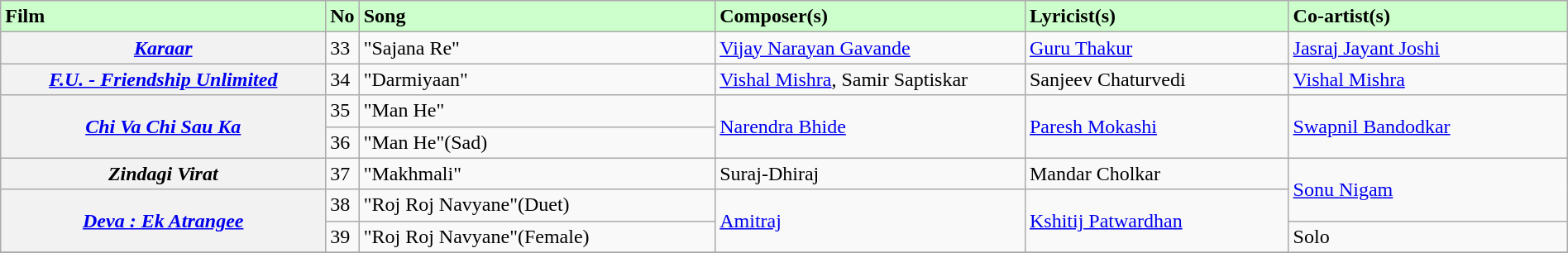<table class="wikitable plainrowheaders" width="100%" textcolor:#000;">
<tr style="background:#cfc; text-align:"center;">
<td scope="col" width=21%><strong>Film</strong></td>
<td><strong>No</strong></td>
<td scope="col" width=23%><strong>Song</strong></td>
<td scope="col" width=20%><strong>Composer(s)</strong></td>
<td scope="col" width=17%><strong>Lyricist(s)</strong></td>
<td scope="col" width=18%><strong>Co-artist(s)</strong></td>
</tr>
<tr>
<th><em><a href='#'>Karaar</a></em></th>
<td>33</td>
<td>"Sajana Re"</td>
<td><a href='#'>Vijay Narayan Gavande</a></td>
<td><a href='#'>Guru Thakur</a></td>
<td><a href='#'>Jasraj Jayant Joshi</a></td>
</tr>
<tr>
<th><em><a href='#'>F.U. - Friendship Unlimited</a></em></th>
<td>34</td>
<td>"Darmiyaan"</td>
<td><a href='#'>Vishal Mishra</a>, Samir Saptiskar</td>
<td>Sanjeev Chaturvedi</td>
<td><a href='#'>Vishal Mishra</a></td>
</tr>
<tr>
<th rowspan="2"><em><a href='#'>Chi Va Chi Sau Ka</a></em></th>
<td>35</td>
<td>"Man He"</td>
<td rowspan="2"><a href='#'>Narendra Bhide</a></td>
<td rowspan="2"><a href='#'>Paresh Mokashi</a></td>
<td rowspan="2"><a href='#'>Swapnil Bandodkar</a></td>
</tr>
<tr>
<td>36</td>
<td>"Man He"(Sad)</td>
</tr>
<tr>
<th><em>Zindagi Virat</em></th>
<td>37</td>
<td>"Makhmali"</td>
<td>Suraj-Dhiraj</td>
<td>Mandar Cholkar</td>
<td rowspan="2"><a href='#'>Sonu Nigam</a></td>
</tr>
<tr>
<th rowspan="2"><em><a href='#'>Deva : Ek Atrangee</a></em></th>
<td>38</td>
<td>"Roj Roj Navyane"(Duet)</td>
<td rowspan="2"><a href='#'>Amitraj</a></td>
<td rowspan="2"><a href='#'>Kshitij Patwardhan</a></td>
</tr>
<tr>
<td>39</td>
<td>"Roj Roj Navyane"(Female)</td>
<td>Solo</td>
</tr>
<tr>
</tr>
</table>
